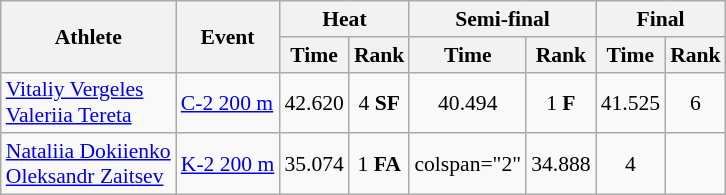<table class="wikitable" style="text-align: center; font-size:90%">
<tr>
<th rowspan="2">Athlete</th>
<th rowspan="2">Event</th>
<th colspan="2">Heat</th>
<th colspan="2">Semi-final</th>
<th colspan="2">Final</th>
</tr>
<tr>
<th>Time</th>
<th>Rank</th>
<th>Time</th>
<th>Rank</th>
<th>Time</th>
<th>Rank</th>
</tr>
<tr>
<td align="left"><a href='#'>Vitaliy Vergeles</a><br><a href='#'>Valeriia Tereta</a></td>
<td align="left"><a href='#'>C-2 200 m</a></td>
<td>42.620</td>
<td>4 <strong>SF</strong></td>
<td>40.494</td>
<td>1 <strong>F</strong></td>
<td>41.525</td>
<td>6</td>
</tr>
<tr>
<td align="left"><a href='#'>Nataliia Dokiienko</a><br><a href='#'>Oleksandr Zaitsev</a></td>
<td align="left"><a href='#'>K-2 200 m</a></td>
<td>35.074</td>
<td>1 <strong>FA</strong></td>
<td>colspan="2" </td>
<td>34.888</td>
<td>4</td>
</tr>
</table>
